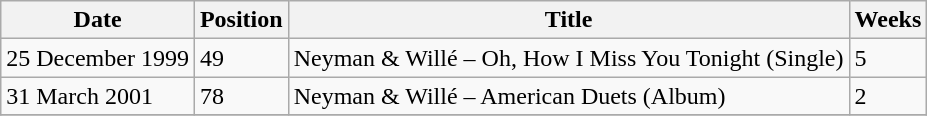<table class="wikitable">
<tr>
<th>Date</th>
<th>Position</th>
<th>Title</th>
<th>Weeks</th>
</tr>
<tr>
<td>25 December 1999</td>
<td>49</td>
<td>Neyman & Willé – Oh, How I Miss You Tonight (Single)</td>
<td>5</td>
</tr>
<tr>
<td>31 March 2001</td>
<td>78</td>
<td>Neyman & Willé – American Duets (Album)</td>
<td>2</td>
</tr>
<tr>
</tr>
</table>
